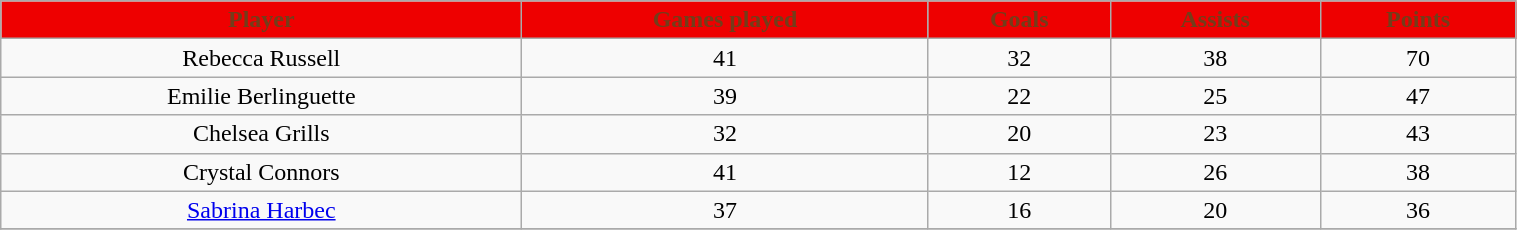<table class="wikitable" width="80%">
<tr align="center"  style="background:#EE0000;color:#733D1A;">
<td><strong>Player</strong></td>
<td><strong>Games played</strong></td>
<td><strong>Goals</strong></td>
<td><strong>Assists</strong></td>
<td><strong>Points</strong></td>
</tr>
<tr align="center" bgcolor="">
<td>Rebecca Russell</td>
<td>41</td>
<td>32</td>
<td>38</td>
<td>70</td>
</tr>
<tr align="center" bgcolor="">
<td>Emilie Berlinguette</td>
<td>39</td>
<td>22</td>
<td>25</td>
<td>47</td>
</tr>
<tr align="center" bgcolor="">
<td>Chelsea Grills</td>
<td>32</td>
<td>20</td>
<td>23</td>
<td>43</td>
</tr>
<tr align="center" bgcolor="">
<td>Crystal Connors</td>
<td>41</td>
<td>12</td>
<td>26</td>
<td>38</td>
</tr>
<tr align="center" bgcolor="">
<td><a href='#'>Sabrina Harbec</a></td>
<td>37</td>
<td>16</td>
<td>20</td>
<td>36</td>
</tr>
<tr align="center" bgcolor="">
</tr>
</table>
